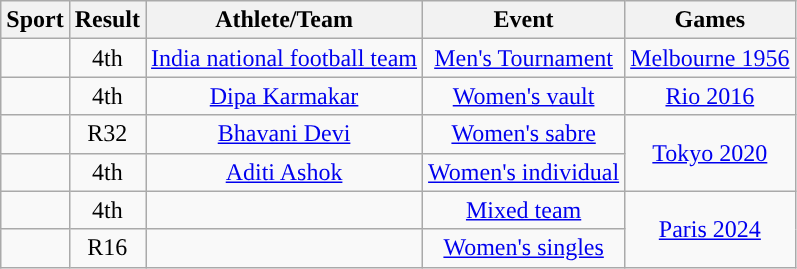<table class="wikitable" style="text-align:center;">
<tr>
<th>Sport</th>
<th>Result</th>
<th>Athlete/Team</th>
<th>Event</th>
<th>Games</th>
</tr>
<tr>
<td></td>
<td>4th</td>
<td><a href='#'>India national football team</a></td>
<td><a href='#'>Men's Tournament</a></td>
<td><a href='#'>Melbourne 1956</a></td>
</tr>
<tr>
<td></td>
<td>4th</td>
<td><a href='#'>Dipa Karmakar</a></td>
<td><a href='#'>Women's vault</a></td>
<td><a href='#'>Rio 2016</a></td>
</tr>
<tr>
<td></td>
<td>R32</td>
<td><a href='#'>Bhavani Devi</a></td>
<td><a href='#'>Women's sabre</a></td>
<td rowspan=2><a href='#'>Tokyo 2020</a></td>
</tr>
<tr>
<td></td>
<td>4th</td>
<td><a href='#'>Aditi Ashok</a></td>
<td><a href='#'>Women's individual</a></td>
</tr>
<tr>
<td></td>
<td>4th</td>
<td></td>
<td><a href='#'>Mixed team</a></td>
<td rowspan=2><a href='#'>Paris 2024</a></td>
</tr>
<tr>
<td></td>
<td>R16</td>
<td></td>
<td><a href='#'>Women's singles</a></td>
</tr>
</table>
